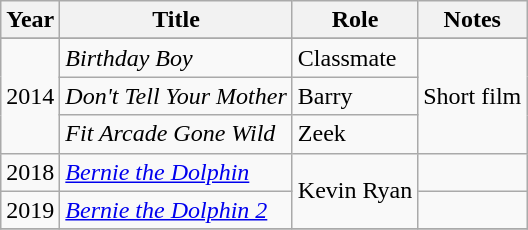<table class="wikitable sortable">
<tr>
<th>Year</th>
<th>Title</th>
<th>Role</th>
<th class="unsortable">Notes</th>
</tr>
<tr>
</tr>
<tr>
<td rowspan="3">2014</td>
<td><em>Birthday Boy</em></td>
<td>Classmate</td>
<td rowspan="3">Short film</td>
</tr>
<tr>
<td><em>Don't Tell Your Mother</em></td>
<td>Barry</td>
</tr>
<tr>
<td><em>Fit Arcade Gone Wild</em></td>
<td>Zeek</td>
</tr>
<tr>
<td>2018</td>
<td><em><a href='#'>Bernie the Dolphin</a></em></td>
<td rowspan="2">Kevin Ryan</td>
<td></td>
</tr>
<tr>
<td>2019</td>
<td><em><a href='#'>Bernie the Dolphin 2</a></em></td>
<td></td>
</tr>
<tr>
</tr>
</table>
